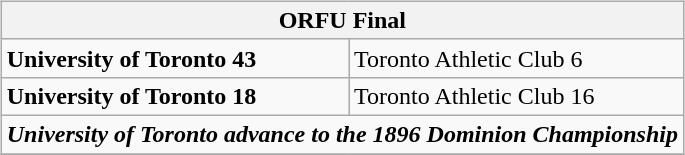<table cellspacing="10">
<tr>
<td valign="top"><br><table class="wikitable">
<tr>
<th bgcolor="#DDDDDD" colspan="4"><strong>ORFU Final</strong></th>
</tr>
<tr>
<td><strong>University of Toronto 43</strong></td>
<td>Toronto Athletic Club 6</td>
</tr>
<tr>
<td><strong>University of Toronto 18</strong></td>
<td>Toronto Athletic Club 16</td>
</tr>
<tr>
<td align="center" colspan="4"><strong><em>University of Toronto advance to the 1896 Dominion Championship</em></strong></td>
</tr>
<tr>
</tr>
</table>
</td>
</tr>
</table>
